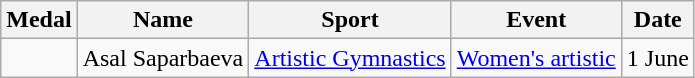<table class="wikitable sortable">
<tr>
<th>Medal</th>
<th>Name</th>
<th>Sport</th>
<th>Event</th>
<th>Date</th>
</tr>
<tr>
<td></td>
<td>Asal Saparbaeva</td>
<td><a href='#'>Artistic Gymnastics</a></td>
<td><a href='#'>Women's artistic</a></td>
<td>1 June</td>
</tr>
</table>
